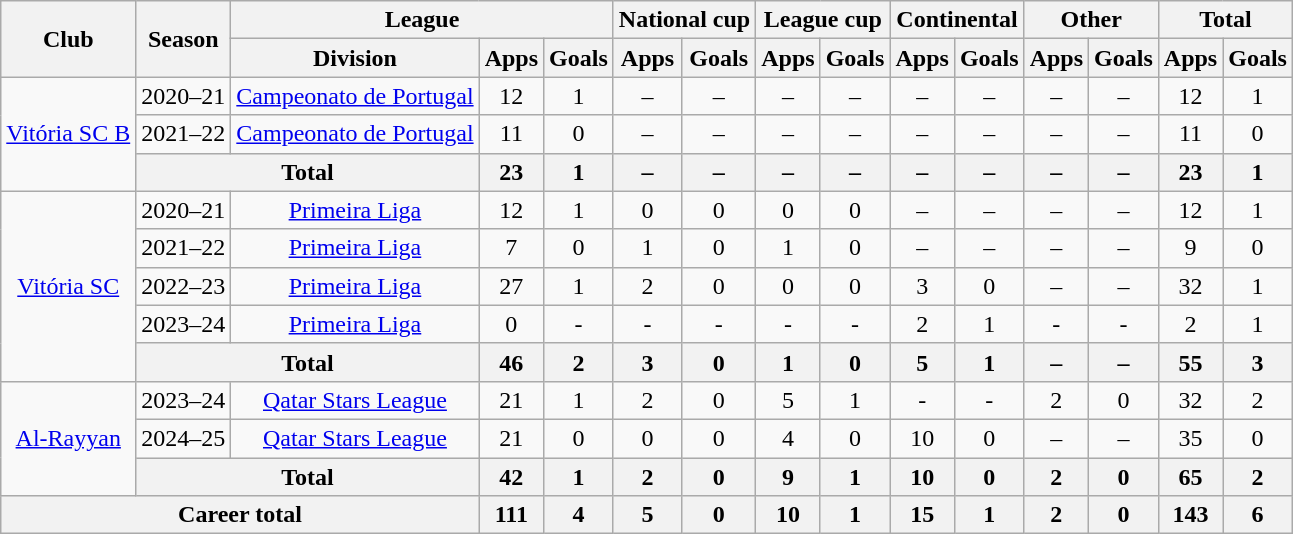<table class="wikitable" style="text-align:center">
<tr>
<th rowspan="2">Club</th>
<th rowspan="2">Season</th>
<th colspan="3">League</th>
<th colspan="2">National cup</th>
<th colspan="2">League cup</th>
<th colspan="2">Continental</th>
<th colspan="2">Other</th>
<th colspan="2">Total</th>
</tr>
<tr>
<th>Division</th>
<th>Apps</th>
<th>Goals</th>
<th>Apps</th>
<th>Goals</th>
<th>Apps</th>
<th>Goals</th>
<th>Apps</th>
<th>Goals</th>
<th>Apps</th>
<th>Goals</th>
<th>Apps</th>
<th>Goals</th>
</tr>
<tr>
<td rowspan="3"><a href='#'>Vitória SC B</a></td>
<td>2020–21</td>
<td><a href='#'>Campeonato de Portugal</a></td>
<td>12</td>
<td>1</td>
<td>–</td>
<td>–</td>
<td>–</td>
<td>–</td>
<td>–</td>
<td>–</td>
<td>–</td>
<td>–</td>
<td>12</td>
<td>1</td>
</tr>
<tr>
<td>2021–22</td>
<td><a href='#'>Campeonato de Portugal</a></td>
<td>11</td>
<td>0</td>
<td>–</td>
<td>–</td>
<td>–</td>
<td>–</td>
<td>–</td>
<td>–</td>
<td>–</td>
<td>–</td>
<td>11</td>
<td>0</td>
</tr>
<tr>
<th colspan="2">Total</th>
<th>23</th>
<th>1</th>
<th>–</th>
<th>–</th>
<th>–</th>
<th>–</th>
<th>–</th>
<th>–</th>
<th>–</th>
<th>–</th>
<th>23</th>
<th>1</th>
</tr>
<tr>
<td rowspan="5"><a href='#'>Vitória SC</a></td>
<td>2020–21</td>
<td><a href='#'>Primeira Liga</a></td>
<td>12</td>
<td>1</td>
<td>0</td>
<td>0</td>
<td>0</td>
<td>0</td>
<td>–</td>
<td>–</td>
<td>–</td>
<td>–</td>
<td>12</td>
<td>1</td>
</tr>
<tr>
<td>2021–22</td>
<td><a href='#'>Primeira Liga</a></td>
<td>7</td>
<td>0</td>
<td>1</td>
<td>0</td>
<td>1</td>
<td>0</td>
<td>–</td>
<td>–</td>
<td>–</td>
<td>–</td>
<td>9</td>
<td>0</td>
</tr>
<tr>
<td>2022–23</td>
<td><a href='#'>Primeira Liga</a></td>
<td>27</td>
<td>1</td>
<td>2</td>
<td>0</td>
<td>0</td>
<td>0</td>
<td>3</td>
<td>0</td>
<td>–</td>
<td>–</td>
<td>32</td>
<td>1</td>
</tr>
<tr>
<td>2023–24</td>
<td><a href='#'>Primeira Liga</a></td>
<td>0</td>
<td>-</td>
<td>-</td>
<td>-</td>
<td>-</td>
<td>-</td>
<td>2</td>
<td>1</td>
<td>-</td>
<td>-</td>
<td>2</td>
<td>1</td>
</tr>
<tr>
<th colspan="2">Total</th>
<th>46</th>
<th>2</th>
<th>3</th>
<th>0</th>
<th>1</th>
<th>0</th>
<th>5</th>
<th>1</th>
<th>–</th>
<th>–</th>
<th>55</th>
<th>3</th>
</tr>
<tr>
<td rowspan="3"><a href='#'>Al-Rayyan</a></td>
<td>2023–24</td>
<td><a href='#'>Qatar Stars League</a></td>
<td>21</td>
<td>1</td>
<td>2</td>
<td>0</td>
<td>5</td>
<td>1</td>
<td>-</td>
<td>-</td>
<td>2</td>
<td>0</td>
<td>32</td>
<td>2</td>
</tr>
<tr>
<td>2024–25</td>
<td><a href='#'>Qatar Stars League</a></td>
<td>21</td>
<td>0</td>
<td>0</td>
<td>0</td>
<td>4</td>
<td>0</td>
<td>10</td>
<td>0</td>
<td>–</td>
<td>–</td>
<td>35</td>
<td>0</td>
</tr>
<tr>
<th colspan="2">Total</th>
<th>42</th>
<th>1</th>
<th>2</th>
<th>0</th>
<th>9</th>
<th>1</th>
<th>10</th>
<th>0</th>
<th>2</th>
<th>0</th>
<th>65</th>
<th>2</th>
</tr>
<tr>
<th colspan="3">Career total</th>
<th>111</th>
<th>4</th>
<th>5</th>
<th>0</th>
<th>10</th>
<th>1</th>
<th>15</th>
<th>1</th>
<th>2</th>
<th>0</th>
<th>143</th>
<th>6</th>
</tr>
</table>
